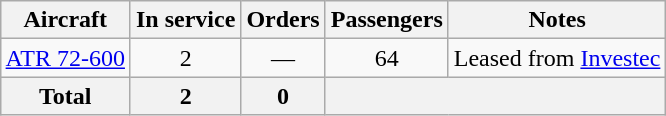<table class="wikitable" style="margin:1em auto; text-align:center;">
<tr>
<th>Aircraft</th>
<th>In service</th>
<th>Orders</th>
<th>Passengers</th>
<th>Notes</th>
</tr>
<tr>
<td><a href='#'>ATR 72-600</a></td>
<td>2</td>
<td>—</td>
<td>64</td>
<td>Leased from <a href='#'>Investec</a></td>
</tr>
<tr>
<th>Total</th>
<th>2</th>
<th>0</th>
<th colspan="2"></th>
</tr>
</table>
